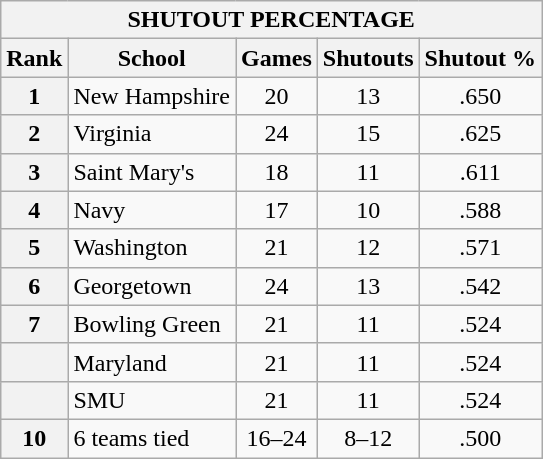<table class="wikitable">
<tr>
<th colspan=5>SHUTOUT PERCENTAGE</th>
</tr>
<tr>
<th>Rank</th>
<th>School</th>
<th>Games</th>
<th>Shutouts</th>
<th>Shutout %</th>
</tr>
<tr>
<th>1</th>
<td>New Hampshire</td>
<td style="text-align:center;">20</td>
<td style="text-align:center;">13</td>
<td style="text-align:center;">.650</td>
</tr>
<tr>
<th>2</th>
<td>Virginia</td>
<td style="text-align:center;">24</td>
<td style="text-align:center;">15</td>
<td style="text-align:center;">.625</td>
</tr>
<tr>
<th>3</th>
<td>Saint Mary's</td>
<td style="text-align:center;">18</td>
<td style="text-align:center;">11</td>
<td style="text-align:center;">.611</td>
</tr>
<tr>
<th>4</th>
<td>Navy</td>
<td style="text-align:center;">17</td>
<td style="text-align:center;">10</td>
<td style="text-align:center;">.588</td>
</tr>
<tr>
<th>5</th>
<td>Washington</td>
<td style="text-align:center;">21</td>
<td style="text-align:center;">12</td>
<td style="text-align:center;">.571</td>
</tr>
<tr>
<th>6</th>
<td>Georgetown</td>
<td style="text-align:center;">24</td>
<td style="text-align:center;">13</td>
<td style="text-align:center;">.542</td>
</tr>
<tr>
<th>7</th>
<td>Bowling Green</td>
<td style="text-align:center;">21</td>
<td style="text-align:center;">11</td>
<td style="text-align:center;">.524</td>
</tr>
<tr>
<th></th>
<td>Maryland</td>
<td style="text-align:center;">21</td>
<td style="text-align:center;">11</td>
<td style="text-align:center;">.524</td>
</tr>
<tr>
<th></th>
<td>SMU</td>
<td style="text-align:center;">21</td>
<td style="text-align:center;">11</td>
<td style="text-align:center;">.524</td>
</tr>
<tr>
<th>10</th>
<td>6 teams tied</td>
<td style="text-align:center;">16–24</td>
<td style="text-align:center;">8–12</td>
<td style="text-align:center;">.500</td>
</tr>
</table>
